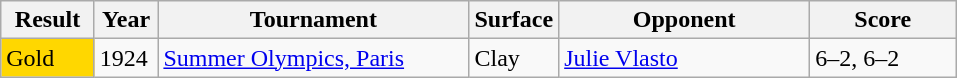<table class="wikitable">
<tr>
<th style="width:55px">Result</th>
<th style="width:35px">Year</th>
<th style="width:200px">Tournament</th>
<th style="width:50px">Surface</th>
<th style="width:160px">Opponent</th>
<th style="width:90px">Score</th>
</tr>
<tr>
<td bgcolor="gold">Gold</td>
<td>1924</td>
<td><a href='#'>Summer Olympics, Paris</a></td>
<td>Clay</td>
<td> <a href='#'>Julie Vlasto</a></td>
<td>6–2, 6–2</td>
</tr>
</table>
